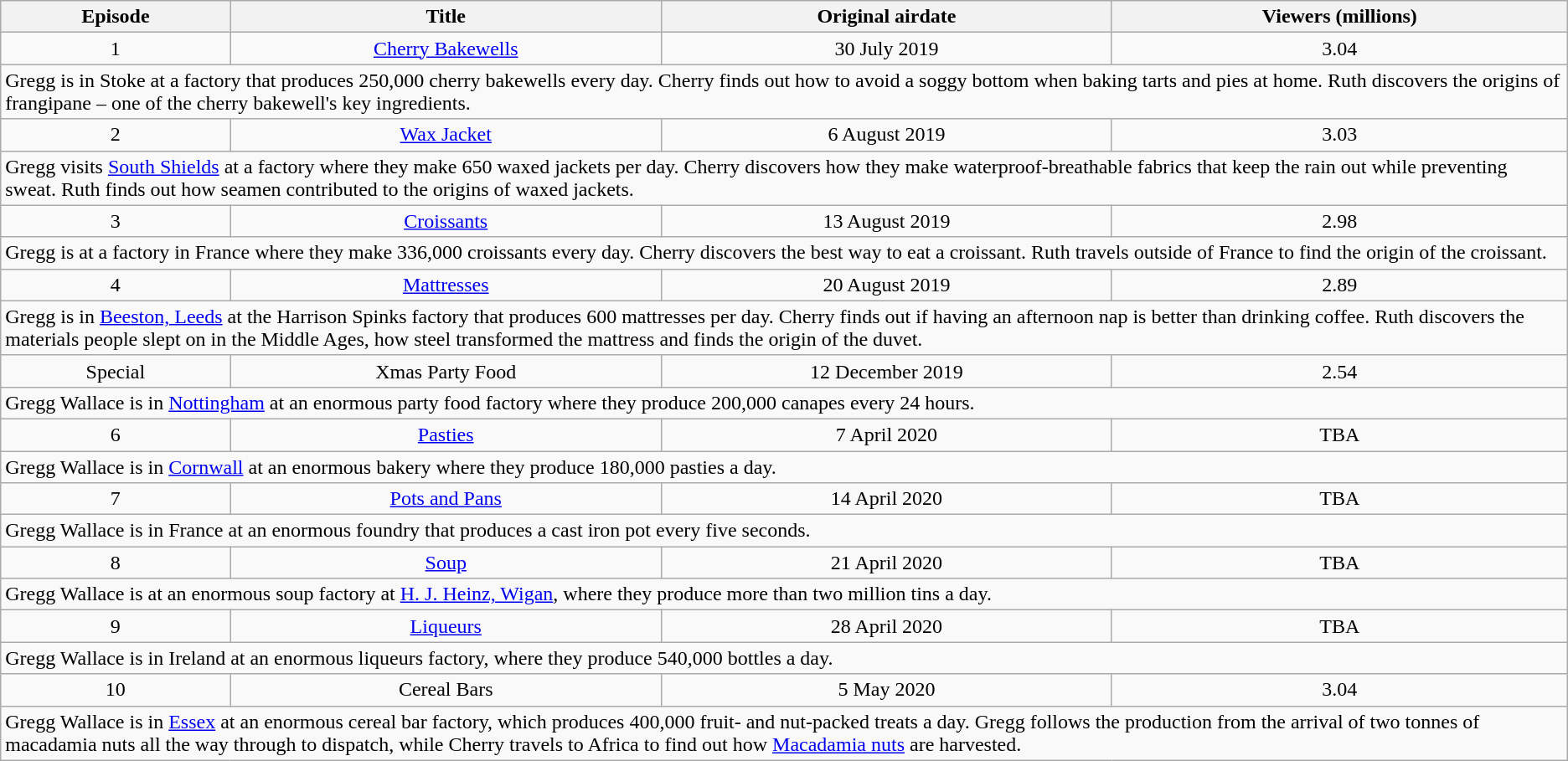<table class="wikitable" style="text-align:center">
<tr>
<th>Episode</th>
<th>Title</th>
<th>Original airdate</th>
<th>Viewers (millions)</th>
</tr>
<tr>
<td>1</td>
<td><a href='#'>Cherry Bakewells</a></td>
<td>30 July 2019</td>
<td>3.04</td>
</tr>
<tr>
<td colspan="4" align="left">Gregg is in Stoke at a factory that produces 250,000 cherry bakewells every day. Cherry finds out how to avoid a soggy bottom when baking tarts and pies at home. Ruth discovers the origins of frangipane – one of the cherry bakewell's key ingredients.</td>
</tr>
<tr>
<td>2</td>
<td><a href='#'>Wax Jacket</a></td>
<td>6 August 2019</td>
<td>3.03</td>
</tr>
<tr>
<td colspan="4" align="left">Gregg visits <a href='#'>South Shields</a> at a factory where they make 650 waxed jackets per day. Cherry discovers how they make waterproof-breathable fabrics that keep the rain out while preventing sweat. Ruth finds out how seamen contributed to the origins of waxed jackets.</td>
</tr>
<tr>
<td>3</td>
<td><a href='#'>Croissants</a></td>
<td>13 August 2019</td>
<td>2.98</td>
</tr>
<tr>
<td colspan="4" align="left">Gregg is at a factory in France where they make 336,000 croissants every day. Cherry discovers the best way to eat a croissant. Ruth travels outside of France to find the origin of the croissant.</td>
</tr>
<tr>
<td>4</td>
<td><a href='#'>Mattresses</a></td>
<td>20 August 2019</td>
<td>2.89</td>
</tr>
<tr>
<td colspan="4" align="left">Gregg is in <a href='#'>Beeston, Leeds</a> at the Harrison Spinks factory that produces 600 mattresses per day. Cherry finds out if having an afternoon nap is better than drinking coffee. Ruth discovers the materials people slept on in the Middle Ages, how steel transformed the mattress and finds the origin of the duvet.</td>
</tr>
<tr>
<td>Special</td>
<td>Xmas Party Food</td>
<td>12 December 2019</td>
<td>2.54</td>
</tr>
<tr>
<td colspan="4" align="left">Gregg Wallace is in <a href='#'>Nottingham</a> at an enormous party food factory where they produce 200,000 canapes every 24 hours.</td>
</tr>
<tr>
<td>6</td>
<td><a href='#'>Pasties</a></td>
<td>7 April 2020</td>
<td>TBA</td>
</tr>
<tr>
<td colspan="4" align="left">Gregg Wallace is in <a href='#'>Cornwall</a> at an enormous bakery where they produce 180,000 pasties a day.</td>
</tr>
<tr>
<td>7</td>
<td><a href='#'>Pots and Pans</a></td>
<td>14 April 2020</td>
<td>TBA</td>
</tr>
<tr>
<td colspan="4" align="left">Gregg Wallace is in France at an enormous foundry that produces a cast iron pot every five seconds.</td>
</tr>
<tr>
<td>8</td>
<td><a href='#'>Soup</a></td>
<td>21 April 2020</td>
<td>TBA</td>
</tr>
<tr>
<td colspan="4" align="left">Gregg Wallace is at an enormous soup factory at <a href='#'>H. J. Heinz, Wigan</a>, where they produce more than two million tins a day.</td>
</tr>
<tr>
<td>9</td>
<td><a href='#'>Liqueurs</a></td>
<td>28 April 2020</td>
<td>TBA</td>
</tr>
<tr>
<td colspan="4" align="left">Gregg Wallace is in Ireland at an enormous liqueurs factory, where they produce 540,000 bottles a day.</td>
</tr>
<tr>
<td>10</td>
<td>Cereal Bars</td>
<td>5 May 2020</td>
<td>3.04</td>
</tr>
<tr>
<td colspan="4" align="left">Gregg Wallace is in <a href='#'>Essex</a> at an enormous cereal bar factory, which produces 400,000 fruit- and nut-packed treats a day. Gregg follows the production from the arrival of two tonnes of macadamia nuts all the way through to dispatch, while Cherry travels to Africa to find out how <a href='#'>Macadamia nuts</a> are harvested.</td>
</tr>
</table>
